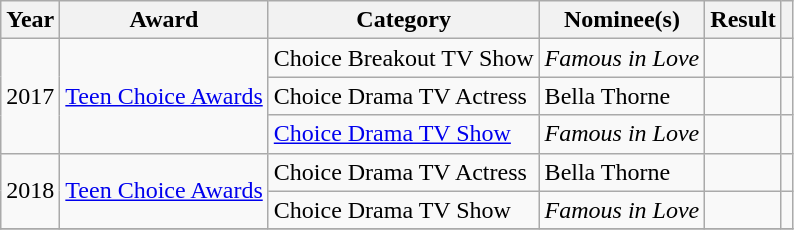<table class="wikitable sortable" width:95%; font-size:95%">
<tr>
<th>Year</th>
<th>Award</th>
<th>Category</th>
<th>Nominee(s)</th>
<th>Result</th>
<th class="unsortable"></th>
</tr>
<tr>
<td rowspan="3">2017</td>
<td rowspan="3"><a href='#'>Teen Choice Awards</a></td>
<td>Choice Breakout TV Show</td>
<td><em>Famous in Love</em></td>
<td></td>
<td style="text-align: center;"></td>
</tr>
<tr>
<td>Choice Drama TV Actress</td>
<td>Bella Thorne</td>
<td></td>
<td style="text-align: center;"></td>
</tr>
<tr>
<td><a href='#'>Choice Drama TV Show</a></td>
<td><em>Famous in Love</em></td>
<td></td>
<td style="text-align: center;"></td>
</tr>
<tr>
<td rowspan="2">2018</td>
<td rowspan="2"><a href='#'>Teen Choice Awards</a></td>
<td>Choice Drama TV Actress</td>
<td>Bella Thorne</td>
<td></td>
<td style="text-align: center;"></td>
</tr>
<tr>
<td>Choice Drama TV Show</td>
<td><em>Famous in Love</em></td>
<td></td>
<td style="text-align: center;"></td>
</tr>
<tr>
</tr>
</table>
